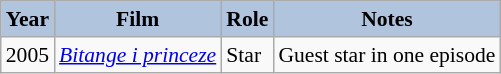<table class="wikitable" style="font-size:90%;">
<tr>
<th style="background:#B0C4DE;">Year</th>
<th style="background:#B0C4DE;">Film</th>
<th style="background:#B0C4DE;">Role</th>
<th style="background:#B0C4DE;">Notes</th>
</tr>
<tr>
<td>2005</td>
<td><em><a href='#'>Bitange i princeze</a></em></td>
<td>Star</td>
<td>Guest star in one episode</td>
</tr>
</table>
